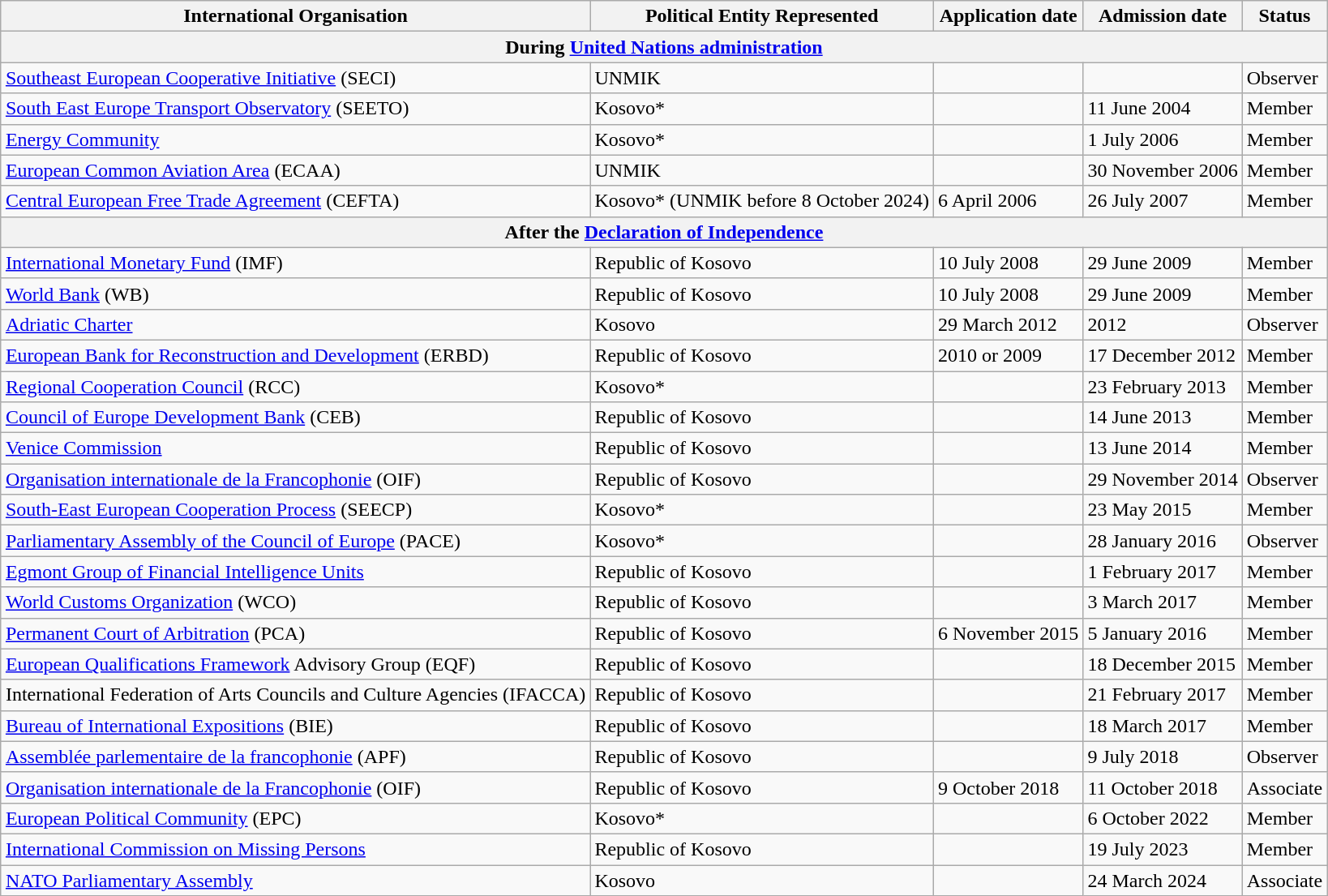<table class="wikitable" style="margin:1em auto;">
<tr>
<th>International Organisation</th>
<th>Political Entity Represented</th>
<th>Application date</th>
<th>Admission date</th>
<th>Status</th>
</tr>
<tr>
<th align="center" colspan="5">During <a href='#'>United Nations administration</a></th>
</tr>
<tr>
<td><a href='#'>Southeast European Cooperative Initiative</a> (SECI)</td>
<td>UNMIK</td>
<td></td>
<td></td>
<td>Observer</td>
</tr>
<tr>
<td><a href='#'>South East Europe Transport Observatory</a> (SEETO)</td>
<td>Kosovo*</td>
<td></td>
<td>11 June 2004</td>
<td>Member</td>
</tr>
<tr>
<td><a href='#'>Energy Community</a></td>
<td>Kosovo*</td>
<td></td>
<td>1 July 2006</td>
<td>Member</td>
</tr>
<tr>
<td><a href='#'>European Common Aviation Area</a> (ECAA)</td>
<td>UNMIK</td>
<td></td>
<td>30 November 2006</td>
<td>Member</td>
</tr>
<tr>
<td><a href='#'>Central European Free Trade Agreement</a> (CEFTA)</td>
<td>Kosovo* (UNMIK before 8 October 2024)</td>
<td>6 April 2006</td>
<td>26 July 2007</td>
<td>Member</td>
</tr>
<tr>
<th align="center" colspan="5">After the <a href='#'>Declaration of Independence</a></th>
</tr>
<tr>
<td><a href='#'>International Monetary Fund</a> (IMF)</td>
<td>Republic of Kosovo</td>
<td>10 July 2008</td>
<td>29 June 2009</td>
<td>Member</td>
</tr>
<tr>
<td><a href='#'>World Bank</a> (WB)</td>
<td>Republic of Kosovo</td>
<td>10 July 2008</td>
<td>29 June 2009</td>
<td>Member</td>
</tr>
<tr>
<td><a href='#'>Adriatic Charter</a></td>
<td>Kosovo</td>
<td>29 March 2012</td>
<td>2012</td>
<td>Observer</td>
</tr>
<tr>
<td><a href='#'>European Bank for Reconstruction and Development</a> (ERBD)</td>
<td>Republic of Kosovo</td>
<td>2010 or 2009</td>
<td>17 December 2012</td>
<td>Member</td>
</tr>
<tr>
<td><a href='#'>Regional Cooperation Council</a> (RCC)</td>
<td>Kosovo*</td>
<td></td>
<td>23 February 2013</td>
<td>Member</td>
</tr>
<tr>
<td><a href='#'>Council of Europe Development Bank</a> (CEB)</td>
<td>Republic of Kosovo</td>
<td></td>
<td>14 June 2013</td>
<td>Member</td>
</tr>
<tr>
<td><a href='#'>Venice Commission</a></td>
<td>Republic of Kosovo</td>
<td></td>
<td>13 June 2014</td>
<td>Member</td>
</tr>
<tr>
<td><a href='#'>Organisation internationale de la Francophonie</a> (OIF)</td>
<td>Republic of Kosovo</td>
<td></td>
<td>29 November 2014</td>
<td>Observer</td>
</tr>
<tr>
<td><a href='#'>South-East European Cooperation Process</a> (SEECP)</td>
<td>Kosovo*</td>
<td></td>
<td>23 May 2015</td>
<td>Member</td>
</tr>
<tr>
<td><a href='#'>Parliamentary Assembly of the Council of Europe</a>  (PACE)</td>
<td>Kosovo*</td>
<td></td>
<td>28 January 2016</td>
<td>Observer</td>
</tr>
<tr>
<td><a href='#'>Egmont Group of Financial Intelligence Units</a></td>
<td>Republic of Kosovo</td>
<td></td>
<td>1 February 2017</td>
<td>Member</td>
</tr>
<tr>
<td><a href='#'>World Customs Organization</a> (WCO)</td>
<td>Republic of Kosovo</td>
<td></td>
<td>3 March 2017</td>
<td>Member</td>
</tr>
<tr>
<td><a href='#'>Permanent Court of Arbitration</a> (PCA)</td>
<td>Republic of Kosovo</td>
<td>6 November 2015</td>
<td>5 January 2016</td>
<td>Member</td>
</tr>
<tr>
<td><a href='#'>European Qualifications Framework</a> Advisory Group (EQF)</td>
<td>Republic of Kosovo</td>
<td></td>
<td>18 December 2015</td>
<td>Member</td>
</tr>
<tr>
<td>International Federation of Arts Councils and Culture Agencies (IFACCA)</td>
<td>Republic of Kosovo</td>
<td></td>
<td>21 February 2017</td>
<td>Member</td>
</tr>
<tr>
<td><a href='#'>Bureau of International Expositions</a> (BIE)</td>
<td>Republic of Kosovo</td>
<td></td>
<td>18 March 2017</td>
<td>Member</td>
</tr>
<tr>
<td><a href='#'>Assemblée parlementaire de la francophonie</a> (APF)</td>
<td>Republic of Kosovo</td>
<td></td>
<td>9 July 2018 </td>
<td>Observer</td>
</tr>
<tr>
<td><a href='#'>Organisation internationale de la Francophonie</a> (OIF)</td>
<td>Republic of Kosovo</td>
<td>9 October 2018 </td>
<td>11 October 2018</td>
<td>Associate</td>
</tr>
<tr>
<td><a href='#'>European Political Community</a> (EPC)</td>
<td>Kosovo*</td>
<td></td>
<td>6 October 2022</td>
<td>Member</td>
</tr>
<tr>
<td><a href='#'>International Commission on Missing Persons</a></td>
<td>Republic of Kosovo</td>
<td></td>
<td>19 July 2023</td>
<td>Member</td>
</tr>
<tr>
<td><a href='#'>NATO Parliamentary Assembly</a></td>
<td>Kosovo</td>
<td></td>
<td>24 March 2024</td>
<td>Associate</td>
</tr>
</table>
